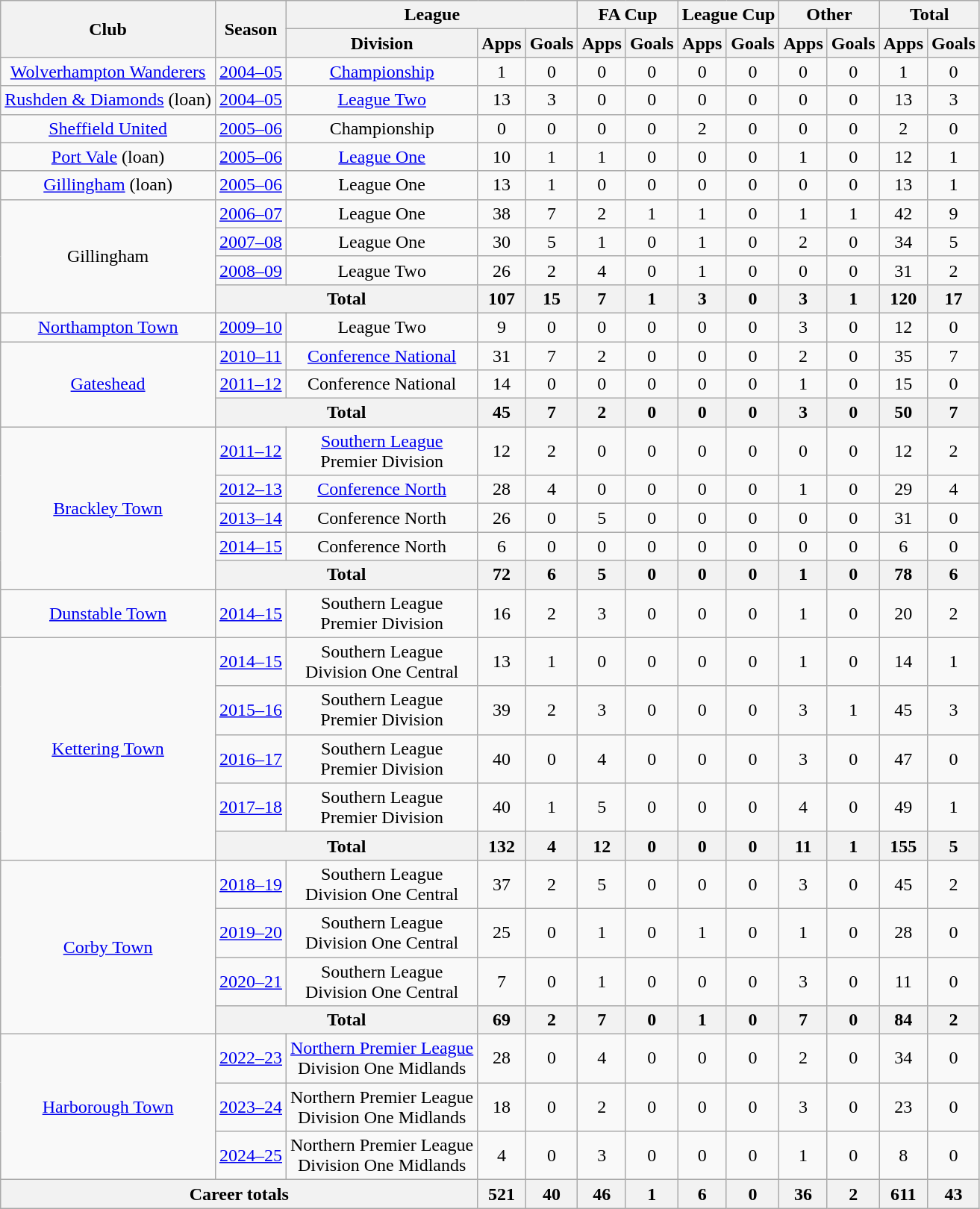<table class="wikitable" style="text-align: center;">
<tr>
<th rowspan="2">Club</th>
<th rowspan="2">Season</th>
<th colspan="3">League</th>
<th colspan="2">FA Cup</th>
<th colspan="2">League Cup</th>
<th colspan="2">Other</th>
<th colspan="2">Total</th>
</tr>
<tr>
<th>Division</th>
<th>Apps</th>
<th>Goals</th>
<th>Apps</th>
<th>Goals</th>
<th>Apps</th>
<th>Goals</th>
<th>Apps</th>
<th>Goals</th>
<th>Apps</th>
<th>Goals</th>
</tr>
<tr>
<td><a href='#'>Wolverhampton Wanderers</a></td>
<td><a href='#'>2004–05</a></td>
<td><a href='#'>Championship</a></td>
<td>1</td>
<td>0</td>
<td>0</td>
<td>0</td>
<td>0</td>
<td>0</td>
<td>0</td>
<td>0</td>
<td>1</td>
<td>0</td>
</tr>
<tr>
<td><a href='#'>Rushden & Diamonds</a> (loan)</td>
<td><a href='#'>2004–05</a></td>
<td><a href='#'>League Two</a></td>
<td>13</td>
<td>3</td>
<td>0</td>
<td>0</td>
<td>0</td>
<td>0</td>
<td>0</td>
<td>0</td>
<td>13</td>
<td>3</td>
</tr>
<tr>
<td><a href='#'>Sheffield United</a></td>
<td><a href='#'>2005–06</a></td>
<td>Championship</td>
<td>0</td>
<td>0</td>
<td>0</td>
<td>0</td>
<td>2</td>
<td>0</td>
<td>0</td>
<td>0</td>
<td>2</td>
<td>0</td>
</tr>
<tr>
<td><a href='#'>Port Vale</a> (loan)</td>
<td><a href='#'>2005–06</a></td>
<td><a href='#'>League One</a></td>
<td>10</td>
<td>1</td>
<td>1</td>
<td>0</td>
<td>0</td>
<td>0</td>
<td>1</td>
<td>0</td>
<td>12</td>
<td>1</td>
</tr>
<tr>
<td><a href='#'>Gillingham</a> (loan)</td>
<td><a href='#'>2005–06</a></td>
<td>League One</td>
<td>13</td>
<td>1</td>
<td>0</td>
<td>0</td>
<td>0</td>
<td>0</td>
<td>0</td>
<td>0</td>
<td>13</td>
<td>1</td>
</tr>
<tr>
<td rowspan="4">Gillingham</td>
<td><a href='#'>2006–07</a></td>
<td>League One</td>
<td>38</td>
<td>7</td>
<td>2</td>
<td>1</td>
<td>1</td>
<td>0</td>
<td>1</td>
<td>1</td>
<td>42</td>
<td>9</td>
</tr>
<tr>
<td><a href='#'>2007–08</a></td>
<td>League One</td>
<td>30</td>
<td>5</td>
<td>1</td>
<td>0</td>
<td>1</td>
<td>0</td>
<td>2</td>
<td>0</td>
<td>34</td>
<td>5</td>
</tr>
<tr>
<td><a href='#'>2008–09</a></td>
<td>League Two</td>
<td>26</td>
<td>2</td>
<td>4</td>
<td>0</td>
<td>1</td>
<td>0</td>
<td>0</td>
<td>0</td>
<td>31</td>
<td>2</td>
</tr>
<tr>
<th colspan="2">Total</th>
<th>107</th>
<th>15</th>
<th>7</th>
<th>1</th>
<th>3</th>
<th>0</th>
<th>3</th>
<th>1</th>
<th>120</th>
<th>17</th>
</tr>
<tr>
<td><a href='#'>Northampton Town</a></td>
<td><a href='#'>2009–10</a></td>
<td>League Two</td>
<td>9</td>
<td>0</td>
<td>0</td>
<td>0</td>
<td>0</td>
<td>0</td>
<td>3</td>
<td>0</td>
<td>12</td>
<td>0</td>
</tr>
<tr>
<td rowspan="3"><a href='#'>Gateshead</a></td>
<td><a href='#'>2010–11</a></td>
<td><a href='#'>Conference National</a></td>
<td>31</td>
<td>7</td>
<td>2</td>
<td>0</td>
<td>0</td>
<td>0</td>
<td>2</td>
<td>0</td>
<td>35</td>
<td>7</td>
</tr>
<tr>
<td><a href='#'>2011–12</a></td>
<td>Conference National</td>
<td>14</td>
<td>0</td>
<td>0</td>
<td>0</td>
<td>0</td>
<td>0</td>
<td>1</td>
<td>0</td>
<td>15</td>
<td>0</td>
</tr>
<tr>
<th colspan="2">Total</th>
<th>45</th>
<th>7</th>
<th>2</th>
<th>0</th>
<th>0</th>
<th>0</th>
<th>3</th>
<th>0</th>
<th>50</th>
<th>7</th>
</tr>
<tr>
<td rowspan="5"><a href='#'>Brackley Town</a></td>
<td><a href='#'>2011–12</a></td>
<td><a href='#'>Southern League</a><br>Premier Division</td>
<td>12</td>
<td>2</td>
<td>0</td>
<td>0</td>
<td>0</td>
<td>0</td>
<td>0</td>
<td>0</td>
<td>12</td>
<td>2</td>
</tr>
<tr>
<td><a href='#'>2012–13</a></td>
<td><a href='#'>Conference North</a></td>
<td>28</td>
<td>4</td>
<td>0</td>
<td>0</td>
<td>0</td>
<td>0</td>
<td>1</td>
<td>0</td>
<td>29</td>
<td>4</td>
</tr>
<tr>
<td><a href='#'>2013–14</a></td>
<td>Conference North</td>
<td>26</td>
<td>0</td>
<td>5</td>
<td>0</td>
<td>0</td>
<td>0</td>
<td>0</td>
<td>0</td>
<td>31</td>
<td>0</td>
</tr>
<tr>
<td><a href='#'>2014–15</a></td>
<td>Conference North</td>
<td>6</td>
<td>0</td>
<td>0</td>
<td>0</td>
<td>0</td>
<td>0</td>
<td>0</td>
<td>0</td>
<td>6</td>
<td>0</td>
</tr>
<tr>
<th colspan="2">Total</th>
<th>72</th>
<th>6</th>
<th>5</th>
<th>0</th>
<th>0</th>
<th>0</th>
<th>1</th>
<th>0</th>
<th>78</th>
<th>6</th>
</tr>
<tr>
<td><a href='#'>Dunstable Town</a></td>
<td><a href='#'>2014–15</a></td>
<td>Southern League<br>Premier Division</td>
<td>16</td>
<td>2</td>
<td>3</td>
<td>0</td>
<td>0</td>
<td>0</td>
<td>1</td>
<td>0</td>
<td>20</td>
<td>2</td>
</tr>
<tr>
<td rowspan="5"><a href='#'>Kettering Town</a></td>
<td><a href='#'>2014–15</a></td>
<td>Southern League<br>Division One Central</td>
<td>13</td>
<td>1</td>
<td>0</td>
<td>0</td>
<td>0</td>
<td>0</td>
<td>1</td>
<td>0</td>
<td>14</td>
<td>1</td>
</tr>
<tr>
<td><a href='#'>2015–16</a></td>
<td>Southern League<br>Premier Division</td>
<td>39</td>
<td>2</td>
<td>3</td>
<td>0</td>
<td>0</td>
<td>0</td>
<td>3</td>
<td>1</td>
<td>45</td>
<td>3</td>
</tr>
<tr>
<td><a href='#'>2016–17</a></td>
<td>Southern League<br>Premier Division</td>
<td>40</td>
<td>0</td>
<td>4</td>
<td>0</td>
<td>0</td>
<td>0</td>
<td>3</td>
<td>0</td>
<td>47</td>
<td>0</td>
</tr>
<tr>
<td><a href='#'>2017–18</a></td>
<td>Southern League<br>Premier Division</td>
<td>40</td>
<td>1</td>
<td>5</td>
<td>0</td>
<td>0</td>
<td>0</td>
<td>4</td>
<td>0</td>
<td>49</td>
<td>1</td>
</tr>
<tr>
<th colspan="2">Total</th>
<th>132</th>
<th>4</th>
<th>12</th>
<th>0</th>
<th>0</th>
<th>0</th>
<th>11</th>
<th>1</th>
<th>155</th>
<th>5</th>
</tr>
<tr>
<td rowspan="4"><a href='#'>Corby Town</a></td>
<td><a href='#'>2018–19</a></td>
<td>Southern League<br>Division One Central</td>
<td>37</td>
<td>2</td>
<td>5</td>
<td>0</td>
<td>0</td>
<td>0</td>
<td>3</td>
<td>0</td>
<td>45</td>
<td>2</td>
</tr>
<tr>
<td><a href='#'>2019–20</a></td>
<td>Southern League<br>Division One Central</td>
<td>25</td>
<td>0</td>
<td>1</td>
<td>0</td>
<td>1</td>
<td>0</td>
<td>1</td>
<td>0</td>
<td>28</td>
<td>0</td>
</tr>
<tr>
<td><a href='#'>2020–21</a></td>
<td>Southern League<br>Division One Central</td>
<td>7</td>
<td>0</td>
<td>1</td>
<td>0</td>
<td>0</td>
<td>0</td>
<td>3</td>
<td>0</td>
<td>11</td>
<td>0</td>
</tr>
<tr>
<th colspan="2">Total</th>
<th>69</th>
<th>2</th>
<th>7</th>
<th>0</th>
<th>1</th>
<th>0</th>
<th>7</th>
<th>0</th>
<th>84</th>
<th>2</th>
</tr>
<tr>
<td rowspan="3"><a href='#'>Harborough Town</a></td>
<td><a href='#'>2022–23</a></td>
<td><a href='#'>Northern Premier League</a><br>Division One Midlands</td>
<td>28</td>
<td>0</td>
<td>4</td>
<td>0</td>
<td>0</td>
<td>0</td>
<td>2</td>
<td>0</td>
<td>34</td>
<td>0</td>
</tr>
<tr>
<td><a href='#'>2023–24</a></td>
<td>Northern Premier League<br>Division One Midlands</td>
<td>18</td>
<td>0</td>
<td>2</td>
<td>0</td>
<td>0</td>
<td>0</td>
<td>3</td>
<td>0</td>
<td>23</td>
<td>0</td>
</tr>
<tr>
<td><a href='#'>2024–25</a></td>
<td>Northern Premier League<br>Division One Midlands</td>
<td>4</td>
<td>0</td>
<td>3</td>
<td>0</td>
<td>0</td>
<td>0</td>
<td>1</td>
<td>0</td>
<td>8</td>
<td>0</td>
</tr>
<tr>
<th colspan="3">Career totals</th>
<th>521</th>
<th>40</th>
<th>46</th>
<th>1</th>
<th>6</th>
<th>0</th>
<th>36</th>
<th>2</th>
<th>611</th>
<th>43</th>
</tr>
</table>
